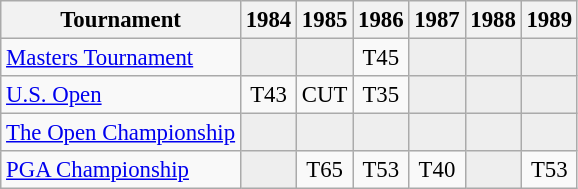<table class="wikitable" style="font-size:95%;text-align:center;">
<tr>
<th>Tournament</th>
<th>1984</th>
<th>1985</th>
<th>1986</th>
<th>1987</th>
<th>1988</th>
<th>1989</th>
</tr>
<tr>
<td align=left><a href='#'>Masters Tournament</a></td>
<td style="background:#eeeeee;"></td>
<td style="background:#eeeeee;"></td>
<td>T45</td>
<td style="background:#eeeeee;"></td>
<td style="background:#eeeeee;"></td>
<td style="background:#eeeeee;"></td>
</tr>
<tr>
<td align=left><a href='#'>U.S. Open</a></td>
<td>T43</td>
<td>CUT</td>
<td>T35</td>
<td style="background:#eeeeee;"></td>
<td style="background:#eeeeee;"></td>
<td style="background:#eeeeee;"></td>
</tr>
<tr>
<td align=left><a href='#'>The Open Championship</a></td>
<td style="background:#eeeeee;"></td>
<td style="background:#eeeeee;"></td>
<td style="background:#eeeeee;"></td>
<td style="background:#eeeeee;"></td>
<td style="background:#eeeeee;"></td>
<td style="background:#eeeeee;"></td>
</tr>
<tr>
<td align=left><a href='#'>PGA Championship</a></td>
<td style="background:#eeeeee;"></td>
<td>T65</td>
<td>T53</td>
<td>T40</td>
<td style="background:#eeeeee;"></td>
<td>T53</td>
</tr>
</table>
